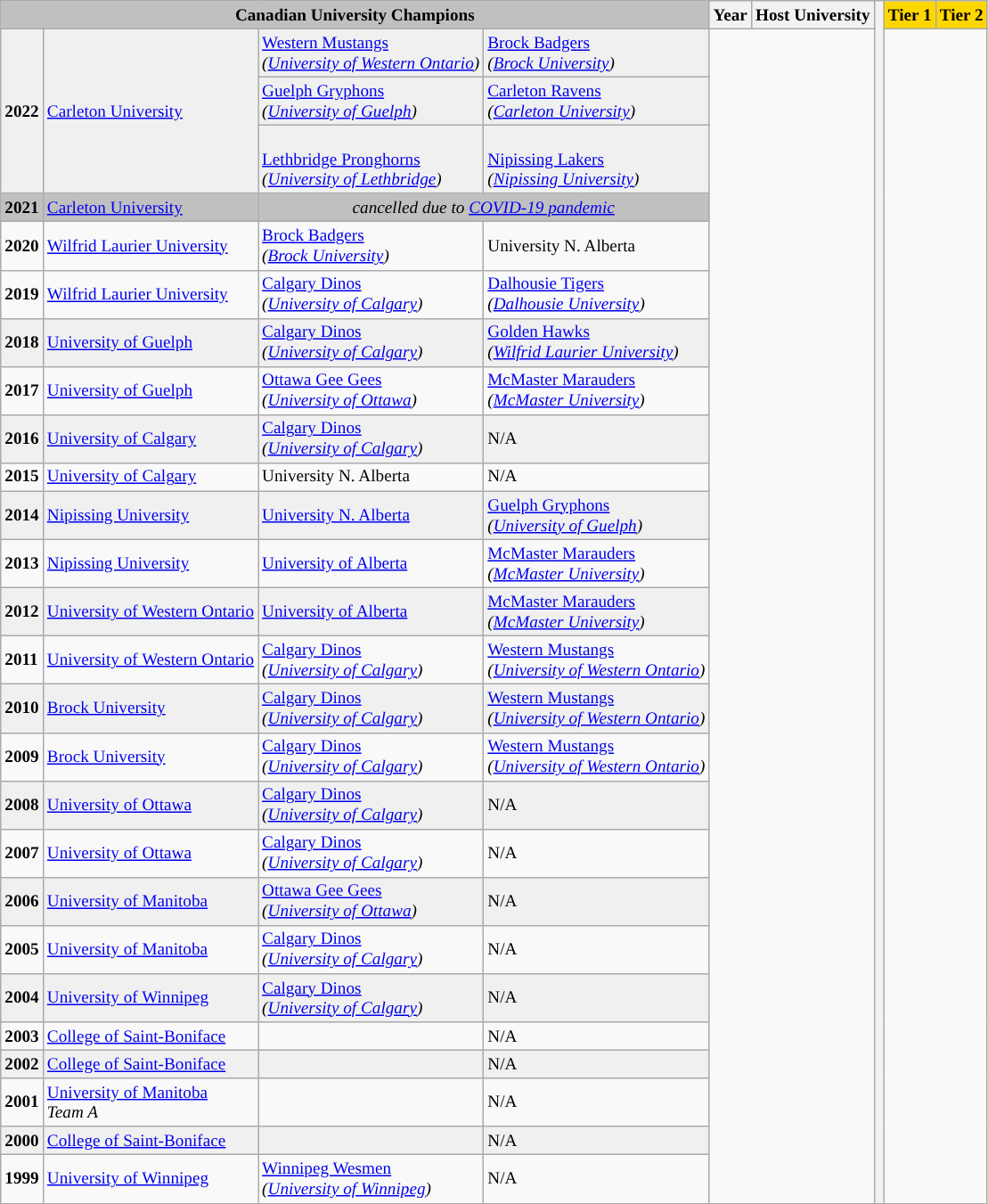<table class="wikitable" style="text-align:left; font-size:80%;">
<tr>
<th colspan=5 width:5%" style="background:silver;">Canadian University Champions</th>
<th>Year</th>
<th>Host University</th>
<th width=1% rowspan=30 bgcolor=ffffff></th>
<th style="background:gold"; align="center"> Tier 1</th>
<th style="background:gold"; align="center"> Tier 2</th>
</tr>
<tr bgcolor="#f0f0f0">
<td rowspan=3><strong>2022</strong></td>
<td rowspan=3><a href='#'>Carleton University</a></td>
<td> <a href='#'>Western Mustangs</a><br><em>(<a href='#'>University of Western Ontario</a>)</em></td>
<td> <a href='#'>Brock Badgers</a><br><em>(<a href='#'>Brock University</a>)</em></td>
</tr>
<tr bgcolor="#f0f0f0">
<td> <a href='#'>Guelph Gryphons</a><br><em>(<a href='#'>University of Guelph</a>)</em></td>
<td> <a href='#'>Carleton Ravens</a><br><em>(<a href='#'>Carleton University</a>)</em></td>
</tr>
<tr bgcolor="#f0f0f0">
<td align=left><br> <a href='#'>Lethbridge Pronghorns</a><br><em>(<a href='#'>University of Lethbridge</a>)</em></td>
<td align=left><br> <a href='#'>Nipissing Lakers</a><br><em>(<a href='#'>Nipissing University</a>)</em></td>
</tr>
<tr>
<td style="background:silver;"><strong>2021</strong><br></td>
<td bgcolor="silver"><a href='#'>Carleton University</a></td>
<td align=center colspan=2 style="background:silver;"><em>cancelled due to <a href='#'>COVID-19 pandemic</a></em></td>
</tr>
<tr>
<td><strong>2020</strong></td>
<td><a href='#'>Wilfrid Laurier University</a></td>
<td> <a href='#'>Brock Badgers</a><br><em>(<a href='#'>Brock University</a>)</em></td>
<td> University N. Alberta</td>
</tr>
<tr>
<td><strong>2019</strong></td>
<td><a href='#'>Wilfrid Laurier University</a></td>
<td> <a href='#'>Calgary Dinos</a><br><em>(<a href='#'>University of Calgary</a>)</em></td>
<td> <a href='#'>Dalhousie Tigers</a><br><em>(<a href='#'>Dalhousie University</a>)</em></td>
</tr>
<tr bgcolor="#f0f0f0">
<td><strong>2018</strong></td>
<td><a href='#'>University of Guelph</a></td>
<td> <a href='#'>Calgary Dinos</a><br><em>(<a href='#'>University of Calgary</a>)</em></td>
<td> <a href='#'>Golden Hawks</a><br><em>(<a href='#'>Wilfrid Laurier University</a>)</em></td>
</tr>
<tr>
<td><strong>2017</strong></td>
<td><a href='#'>University of Guelph</a></td>
<td> <a href='#'>Ottawa Gee Gees</a><br><em>(<a href='#'>University of Ottawa</a>)</em></td>
<td> <a href='#'>McMaster Marauders</a><br><em>(<a href='#'>McMaster University</a>)</em></td>
</tr>
<tr bgcolor="#f0f0f0">
<td><strong>2016</strong></td>
<td><a href='#'>University of Calgary</a><strong></strong></td>
<td> <a href='#'>Calgary Dinos</a><br><em>(<a href='#'>University of Calgary</a>)</em></td>
<td>N/A</td>
</tr>
<tr>
<td><strong>2015</strong></td>
<td><a href='#'>University of Calgary</a><strong></strong></td>
<td> University N. Alberta</td>
<td>N/A</td>
</tr>
<tr bgcolor="#f0f0f0">
<td><strong>2014</strong></td>
<td><a href='#'>Nipissing University</a><strong></strong></td>
<td> <a href='#'>University N. Alberta</a></td>
<td> <a href='#'>Guelph Gryphons</a><br><em>(<a href='#'>University of Guelph</a>)</em></td>
</tr>
<tr>
<td><strong>2013</strong></td>
<td><a href='#'>Nipissing University</a><strong></strong></td>
<td> <a href='#'>University of Alberta</a></td>
<td> <a href='#'>McMaster Marauders</a><br><em>(<a href='#'>McMaster University</a>)</em></td>
</tr>
<tr bgcolor="#f0f0f0">
<td><strong>2012</strong></td>
<td><a href='#'>University of Western Ontario</a><strong></strong></td>
<td> <a href='#'>University of Alberta</a></td>
<td> <a href='#'>McMaster Marauders</a><br><em>(<a href='#'>McMaster University</a>)</em></td>
</tr>
<tr>
<td><strong>2011</strong></td>
<td><a href='#'>University of Western Ontario</a><strong></strong></td>
<td> <a href='#'>Calgary Dinos</a><br><em>(<a href='#'>University of Calgary</a>)</em></td>
<td> <a href='#'>Western Mustangs</a><br><em>(<a href='#'>University of Western Ontario</a>)</em></td>
</tr>
<tr bgcolor="#f0f0f0">
<td><strong>2010</strong></td>
<td><a href='#'>Brock University</a><strong></strong></td>
<td> <a href='#'>Calgary Dinos</a><br><em>(<a href='#'>University of Calgary</a>)</em></td>
<td> <a href='#'>Western Mustangs</a><br><em>(<a href='#'>University of Western Ontario</a>)</em></td>
</tr>
<tr>
<td><strong>2009</strong></td>
<td><a href='#'>Brock University</a></td>
<td> <a href='#'>Calgary Dinos</a><br><em>(<a href='#'>University of Calgary</a>)</em></td>
<td> <a href='#'>Western Mustangs</a><br><em>(<a href='#'>University of Western Ontario</a>)</em></td>
</tr>
<tr bgcolor="#f0f0f0">
<td><strong>2008</strong></td>
<td><a href='#'>University of Ottawa</a></td>
<td> <a href='#'>Calgary Dinos</a><br><em>(<a href='#'>University of Calgary</a>)</em></td>
<td>N/A</td>
</tr>
<tr>
<td><strong>2007</strong></td>
<td><a href='#'>University of Ottawa</a></td>
<td> <a href='#'>Calgary Dinos</a><br><em>(<a href='#'>University of Calgary</a>)</em></td>
<td>N/A</td>
</tr>
<tr bgcolor="#f0f0f0">
<td><strong>2006</strong></td>
<td><a href='#'>University of Manitoba</a></td>
<td> <a href='#'>Ottawa Gee Gees</a><br><em>(<a href='#'>University of Ottawa</a>)</em></td>
<td>N/A</td>
</tr>
<tr>
<td><strong>2005</strong></td>
<td><a href='#'>University of Manitoba</a></td>
<td> <a href='#'>Calgary Dinos</a><br><em>(<a href='#'>University of Calgary</a>)</em></td>
<td>N/A</td>
</tr>
<tr bgcolor="#f0f0f0">
<td><strong>2004</strong></td>
<td><a href='#'>University of Winnipeg</a></td>
<td> <a href='#'>Calgary Dinos</a><br><em>(<a href='#'>University of Calgary</a>)</em></td>
<td>N/A</td>
</tr>
<tr>
<td><strong>2003</strong></td>
<td><a href='#'>College of Saint-Boniface</a></td>
<td></td>
<td>N/A</td>
</tr>
<tr bgcolor="#f0f0f0">
<td><strong>2002</strong></td>
<td><a href='#'>College of Saint-Boniface</a></td>
<td></td>
<td>N/A</td>
</tr>
<tr>
<td><strong>2001</strong></td>
<td><a href='#'>University of Manitoba</a><br><em>Team A</em></td>
<td></td>
<td>N/A</td>
</tr>
<tr bgcolor="#f0f0f0">
<td><strong>2000</strong></td>
<td><a href='#'>College of Saint-Boniface</a></td>
<td></td>
<td>N/A</td>
</tr>
<tr>
<td><strong>1999</strong></td>
<td><a href='#'>University of Winnipeg</a></td>
<td> <a href='#'>Winnipeg Wesmen</a><br><em>(<a href='#'>University of Winnipeg</a>)</em></td>
<td>N/A</td>
</tr>
</table>
